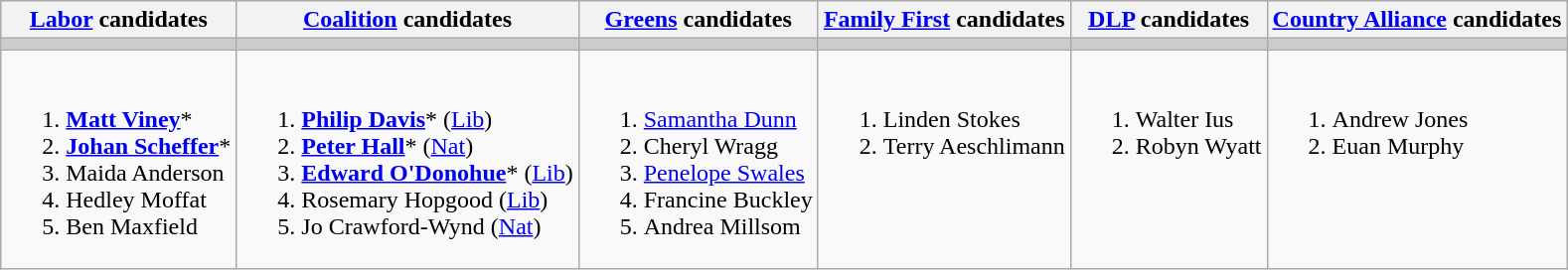<table class="wikitable">
<tr>
<th><a href='#'>Labor</a> candidates</th>
<th><a href='#'>Coalition</a> candidates</th>
<th><a href='#'>Greens</a> candidates</th>
<th><a href='#'>Family First</a> candidates</th>
<th><a href='#'>DLP</a> candidates</th>
<th><a href='#'>Country Alliance</a> candidates</th>
</tr>
<tr bgcolor="#cccccc">
<td></td>
<td></td>
<td></td>
<td></td>
<td></td>
<td></td>
</tr>
<tr>
<td><br><ol><li><strong><a href='#'>Matt Viney</a></strong>*</li><li><strong><a href='#'>Johan Scheffer</a></strong>*</li><li>Maida Anderson</li><li>Hedley Moffat</li><li>Ben Maxfield</li></ol></td>
<td><br><ol><li><strong><a href='#'>Philip Davis</a></strong>* (<a href='#'>Lib</a>)</li><li><strong><a href='#'>Peter Hall</a></strong>* (<a href='#'>Nat</a>)</li><li><strong><a href='#'>Edward O'Donohue</a></strong>* (<a href='#'>Lib</a>)</li><li>Rosemary Hopgood (<a href='#'>Lib</a>)</li><li>Jo Crawford-Wynd (<a href='#'>Nat</a>)</li></ol></td>
<td valign=top><br><ol><li><a href='#'>Samantha Dunn</a></li><li>Cheryl Wragg</li><li><a href='#'>Penelope Swales</a></li><li>Francine Buckley</li><li>Andrea Millsom</li></ol></td>
<td valign=top><br><ol><li>Linden Stokes</li><li>Terry Aeschlimann</li></ol></td>
<td valign=top><br><ol><li>Walter Ius</li><li>Robyn Wyatt</li></ol></td>
<td valign=top><br><ol><li>Andrew Jones</li><li>Euan Murphy</li></ol></td>
</tr>
</table>
